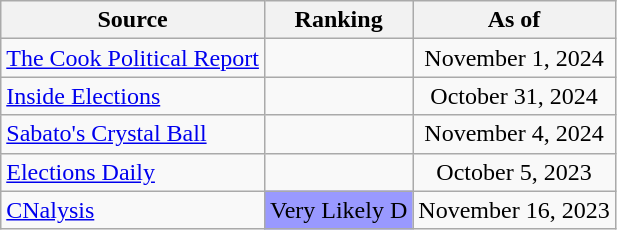<table class="wikitable" style="text-align:center">
<tr>
<th>Source</th>
<th>Ranking</th>
<th>As of</th>
</tr>
<tr>
<td align=left><a href='#'>The Cook Political Report</a></td>
<td></td>
<td>November 1, 2024</td>
</tr>
<tr>
<td align=left><a href='#'>Inside Elections</a></td>
<td></td>
<td>October 31, 2024</td>
</tr>
<tr>
<td align=left><a href='#'>Sabato's Crystal Ball</a></td>
<td></td>
<td>November 4, 2024</td>
</tr>
<tr>
<td align=left><a href='#'>Elections Daily</a></td>
<td></td>
<td>October 5, 2023</td>
</tr>
<tr>
<td align=left><a href='#'>CNalysis</a></td>
<td style="background:#99f">Very Likely D</td>
<td>November 16, 2023</td>
</tr>
</table>
